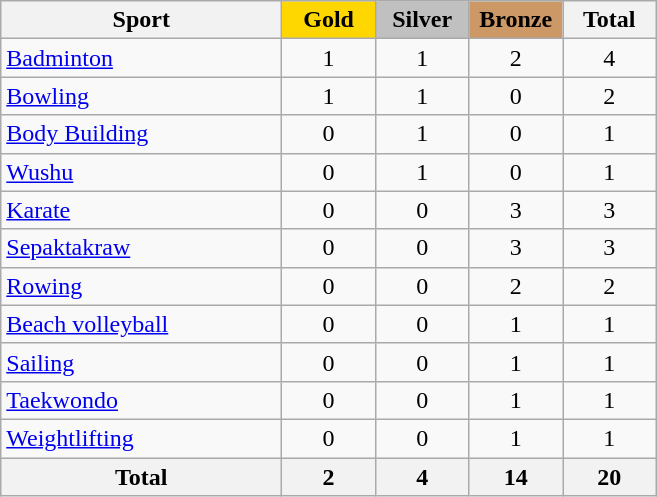<table class="wikitable sortable" style="text-align:center">
<tr>
<th width=180>Sport</th>
<th scope="col" style="background:gold; width:55px;">Gold</th>
<th scope="col" style="background:silver; width:55px;">Silver</th>
<th scope="col" style="background:#cc9966; width:55px;">Bronze</th>
<th width=55>Total</th>
</tr>
<tr>
<td align=left><a href='#'>Badminton</a></td>
<td>1</td>
<td>1</td>
<td>2</td>
<td>4</td>
</tr>
<tr>
<td align=left><a href='#'>Bowling</a></td>
<td>1</td>
<td>1</td>
<td>0</td>
<td>2</td>
</tr>
<tr>
<td align=left><a href='#'>Body Building</a></td>
<td>0</td>
<td>1</td>
<td>0</td>
<td>1</td>
</tr>
<tr>
<td align=left><a href='#'>Wushu</a></td>
<td>0</td>
<td>1</td>
<td>0</td>
<td>1</td>
</tr>
<tr>
<td align=left><a href='#'>Karate</a></td>
<td>0</td>
<td>0</td>
<td>3</td>
<td>3</td>
</tr>
<tr>
<td align=left><a href='#'>Sepaktakraw</a></td>
<td>0</td>
<td>0</td>
<td>3</td>
<td>3</td>
</tr>
<tr>
<td align=left><a href='#'>Rowing</a></td>
<td>0</td>
<td>0</td>
<td>2</td>
<td>2</td>
</tr>
<tr>
<td align=left><a href='#'>Beach volleyball</a></td>
<td>0</td>
<td>0</td>
<td>1</td>
<td>1</td>
</tr>
<tr>
<td align=left><a href='#'>Sailing</a></td>
<td>0</td>
<td>0</td>
<td>1</td>
<td>1</td>
</tr>
<tr>
<td align=left><a href='#'>Taekwondo</a></td>
<td>0</td>
<td>0</td>
<td>1</td>
<td>1</td>
</tr>
<tr>
<td align=left><a href='#'>Weightlifting</a></td>
<td>0</td>
<td>0</td>
<td>1</td>
<td>1</td>
</tr>
<tr class="sortbottom">
<th>Total</th>
<th>2</th>
<th>4</th>
<th>14</th>
<th>20</th>
</tr>
</table>
